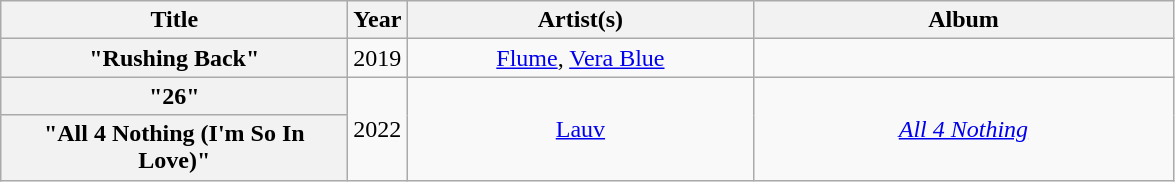<table class="wikitable plainrowheaders" style="text-align:center;">
<tr>
<th scope="col" style="width:14em;">Title</th>
<th scope="col" style="width:1em;">Year</th>
<th scope="col" style="width:14em;">Artist(s)</th>
<th scope="col" style="width:17em;">Album</th>
</tr>
<tr>
<th scope="row">"Rushing Back"</th>
<td>2019</td>
<td><a href='#'>Flume</a>, <a href='#'>Vera Blue</a></td>
<td></td>
</tr>
<tr>
<th scope="row">"26"</th>
<td rowspan="2">2022</td>
<td rowspan="2"><a href='#'>Lauv</a></td>
<td rowspan="2"><em><a href='#'>All 4 Nothing</a></em></td>
</tr>
<tr>
<th scope="row">"All 4 Nothing (I'm So In Love)"</th>
</tr>
</table>
